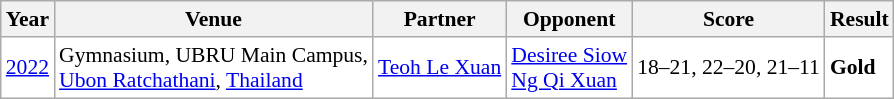<table class="sortable wikitable" style="font-size: 90%;">
<tr>
<th>Year</th>
<th>Venue</th>
<th>Partner</th>
<th>Opponent</th>
<th>Score</th>
<th>Result</th>
</tr>
<tr style="background:white">
<td align="center"><a href='#'>2022</a></td>
<td align="left">Gymnasium, UBRU Main Campus,<br><a href='#'>Ubon Ratchathani</a>, <a href='#'>Thailand</a></td>
<td align="left"> <a href='#'>Teoh Le Xuan</a></td>
<td align="left"> <a href='#'>Desiree Siow</a><br> <a href='#'>Ng Qi Xuan</a></td>
<td align="left">18–21, 22–20, 21–11</td>
<td style="text-align:left; background:white"> <strong>Gold</strong></td>
</tr>
</table>
